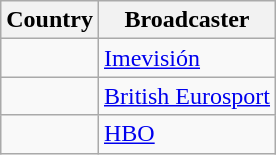<table class="wikitable">
<tr>
<th align=center>Country</th>
<th align=center>Broadcaster</th>
</tr>
<tr>
<td></td>
<td><a href='#'>Imevisión</a></td>
</tr>
<tr>
<td></td>
<td><a href='#'>British Eurosport</a></td>
</tr>
<tr>
<td></td>
<td><a href='#'>HBO</a></td>
</tr>
</table>
